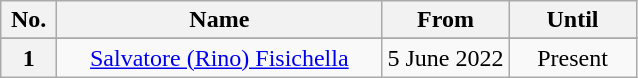<table class="wikitable" style="font-size:100%; text-align:center;">
<tr>
<th scope="col">No.</th>
<th scope="col" style="border-left:none;">Name</th>
<th scope="col" style="width:20%;">From</th>
<th scope="col" style="width:20%;">Until</th>
</tr>
<tr>
</tr>
<tr>
<th scope="row">1</th>
<td><a href='#'>Salvatore (Rino) Fisichella</a><br></td>
<td>5 June 2022</td>
<td>Present</td>
</tr>
</table>
